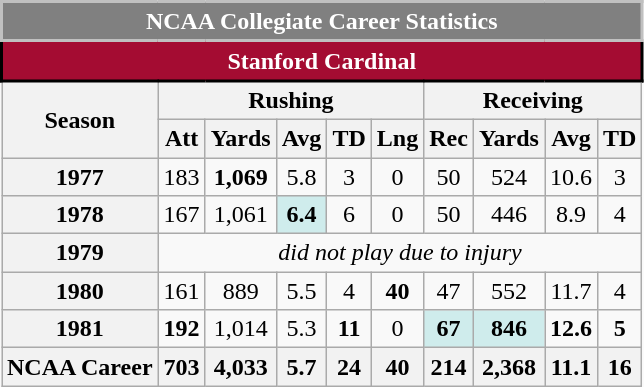<table class=wikitable style="text-align:center;">
<tr>
<th colspan="10" style="background: grey; border: 2px solid silver; color:white;">NCAA Collegiate Career Statistics</th>
</tr>
<tr>
<th colspan="10" style="background: #A40C32; border: 2px solid black; color:white;">Stanford Cardinal</th>
</tr>
<tr>
<th rowspan="2">Season</th>
<th colspan="5">Rushing</th>
<th colspan="4">Receiving</th>
</tr>
<tr>
<th>Att</th>
<th>Yards</th>
<th>Avg</th>
<th>TD</th>
<th>Lng</th>
<th>Rec</th>
<th>Yards</th>
<th>Avg</th>
<th>TD</th>
</tr>
<tr>
<th>1977</th>
<td>183</td>
<td><strong>1,069</strong></td>
<td>5.8</td>
<td>3</td>
<td>0</td>
<td>50</td>
<td>524</td>
<td>10.6</td>
<td>3</td>
</tr>
<tr>
<th>1978</th>
<td>167</td>
<td>1,061</td>
<td style="background:#cfecec;"><strong>6.4</strong></td>
<td>6</td>
<td>0</td>
<td>50</td>
<td>446</td>
<td>8.9</td>
<td>4</td>
</tr>
<tr>
<th>1979</th>
<td colspan="9"><em>did not play due to injury</em></td>
</tr>
<tr>
<th>1980</th>
<td>161</td>
<td>889</td>
<td>5.5</td>
<td>4</td>
<td><strong>40</strong></td>
<td>47</td>
<td>552</td>
<td>11.7</td>
<td>4</td>
</tr>
<tr>
<th>1981</th>
<td><strong>192</strong></td>
<td>1,014</td>
<td>5.3</td>
<td><strong>11</strong></td>
<td>0</td>
<td style="background:#cfecec;"><strong>67</strong></td>
<td style="background:#cfecec;"><strong>846</strong></td>
<td><strong>12.6</strong></td>
<td><strong>5</strong></td>
</tr>
<tr>
<th>NCAA Career</th>
<th>703</th>
<th>4,033</th>
<th>5.7</th>
<th>24</th>
<th>40</th>
<th>214</th>
<th>2,368</th>
<th>11.1</th>
<th>16</th>
</tr>
</table>
